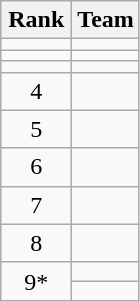<table class="wikitable">
<tr>
<th width=40>Rank</th>
<th>Team</th>
</tr>
<tr>
<td align=center></td>
<td></td>
</tr>
<tr>
<td align=center></td>
<td></td>
</tr>
<tr>
<td align=center></td>
<td></td>
</tr>
<tr>
<td align=center>4</td>
<td></td>
</tr>
<tr>
<td align=center>5</td>
<td></td>
</tr>
<tr>
<td align=center>6</td>
<td></td>
</tr>
<tr>
<td align=center>7</td>
<td></td>
</tr>
<tr>
<td align=center>8</td>
<td></td>
</tr>
<tr>
<td rowspan="2" align="center">9*</td>
<td></td>
</tr>
<tr>
<td></td>
</tr>
</table>
